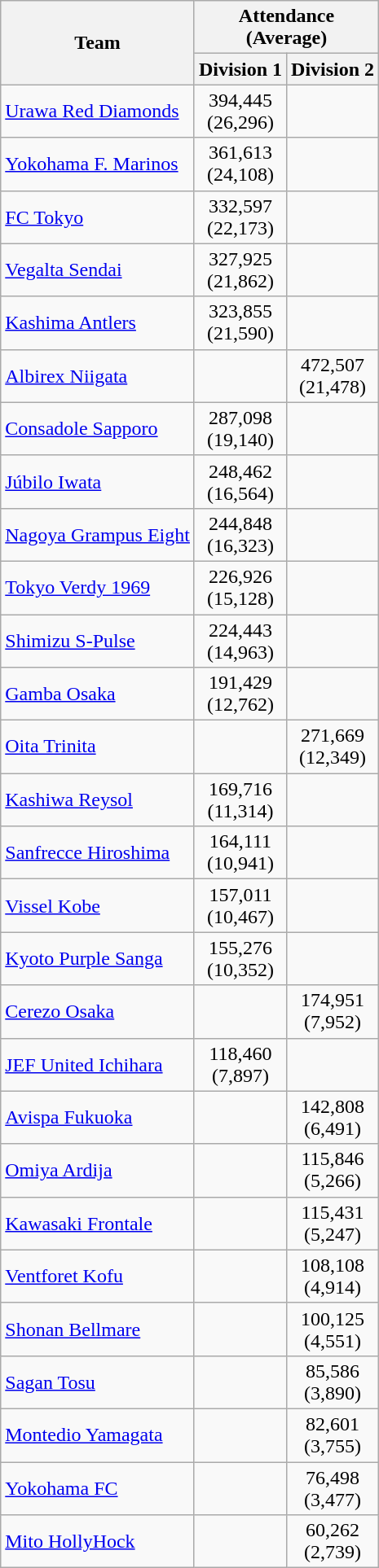<table class="wikitable">
<tr>
<th rowspan="2">Team</th>
<th colspan="2">Attendance<br>(Average)</th>
</tr>
<tr>
<th>Division 1</th>
<th>Division 2</th>
</tr>
<tr>
<td><a href='#'>Urawa Red Diamonds</a></td>
<td align=center>394,445<br>(26,296)</td>
<td></td>
</tr>
<tr>
<td><a href='#'>Yokohama F. Marinos</a></td>
<td align=center>361,613<br>(24,108)</td>
<td></td>
</tr>
<tr>
<td><a href='#'>FC Tokyo</a></td>
<td align=center>332,597<br>(22,173)</td>
<td></td>
</tr>
<tr>
<td><a href='#'>Vegalta Sendai</a></td>
<td align=center>327,925<br>(21,862)</td>
<td></td>
</tr>
<tr>
<td><a href='#'>Kashima Antlers</a></td>
<td align=center>323,855<br>(21,590)</td>
<td></td>
</tr>
<tr>
<td><a href='#'>Albirex Niigata</a></td>
<td></td>
<td align=center>472,507<br>(21,478)</td>
</tr>
<tr>
<td><a href='#'>Consadole Sapporo</a></td>
<td align=center>287,098<br>(19,140)</td>
<td></td>
</tr>
<tr>
<td><a href='#'>Júbilo Iwata</a></td>
<td align=center>248,462<br>(16,564)</td>
<td></td>
</tr>
<tr>
<td><a href='#'>Nagoya Grampus Eight</a></td>
<td align=center>244,848<br>(16,323)</td>
<td></td>
</tr>
<tr>
<td><a href='#'>Tokyo Verdy 1969</a></td>
<td align=center>226,926<br>(15,128)</td>
<td></td>
</tr>
<tr>
<td><a href='#'>Shimizu S-Pulse</a></td>
<td align=center>224,443<br>(14,963)</td>
<td></td>
</tr>
<tr>
<td><a href='#'>Gamba Osaka</a></td>
<td align=center>191,429<br>(12,762)</td>
<td></td>
</tr>
<tr>
<td><a href='#'>Oita Trinita</a></td>
<td></td>
<td align=center>271,669<br>(12,349)</td>
</tr>
<tr>
<td><a href='#'>Kashiwa Reysol</a></td>
<td align=center>169,716<br>(11,314)</td>
<td></td>
</tr>
<tr>
<td><a href='#'>Sanfrecce Hiroshima</a></td>
<td align=center>164,111<br>(10,941)</td>
<td></td>
</tr>
<tr>
<td><a href='#'>Vissel Kobe</a></td>
<td align=center>157,011<br>(10,467)</td>
<td></td>
</tr>
<tr>
<td><a href='#'>Kyoto Purple Sanga</a></td>
<td align=center>155,276<br>(10,352)</td>
<td></td>
</tr>
<tr>
<td><a href='#'>Cerezo Osaka</a></td>
<td></td>
<td align=center>174,951<br>(7,952)</td>
</tr>
<tr>
<td><a href='#'>JEF United Ichihara</a></td>
<td align=center>118,460<br>(7,897)</td>
<td></td>
</tr>
<tr>
<td><a href='#'>Avispa Fukuoka</a></td>
<td></td>
<td align=center>142,808<br>(6,491)</td>
</tr>
<tr>
<td><a href='#'>Omiya Ardija</a></td>
<td></td>
<td align=center>115,846<br>(5,266)</td>
</tr>
<tr>
<td><a href='#'>Kawasaki Frontale</a></td>
<td></td>
<td align=center>115,431<br>(5,247)</td>
</tr>
<tr>
<td><a href='#'>Ventforet Kofu</a></td>
<td></td>
<td align=center>108,108<br>(4,914)</td>
</tr>
<tr>
<td><a href='#'>Shonan Bellmare</a></td>
<td></td>
<td align=center>100,125<br>(4,551)</td>
</tr>
<tr>
<td><a href='#'>Sagan Tosu</a></td>
<td></td>
<td align=center>85,586<br>(3,890)</td>
</tr>
<tr>
<td><a href='#'>Montedio Yamagata</a></td>
<td></td>
<td align=center>82,601<br>(3,755)</td>
</tr>
<tr>
<td><a href='#'>Yokohama FC</a></td>
<td></td>
<td align=center>76,498<br>(3,477)</td>
</tr>
<tr>
<td><a href='#'>Mito HollyHock</a></td>
<td></td>
<td align=center>60,262<br>(2,739)</td>
</tr>
</table>
